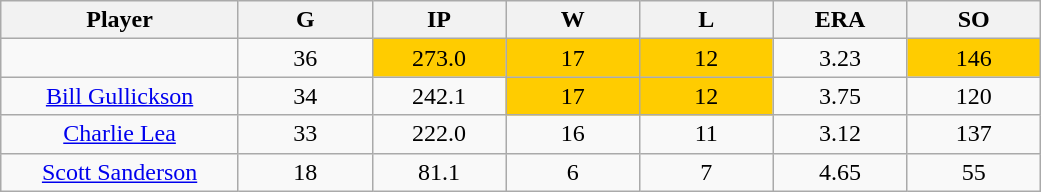<table class="wikitable sortable">
<tr>
<th bgcolor="#DDDDFF" width="16%">Player</th>
<th bgcolor="#DDDDFF" width="9%">G</th>
<th bgcolor="#DDDDFF" width="9%">IP</th>
<th bgcolor="#DDDDFF" width="9%">W</th>
<th bgcolor="#DDDDFF" width="9%">L</th>
<th bgcolor="#DDDDFF" width="9%">ERA</th>
<th bgcolor="#DDDDFF" width="9%">SO</th>
</tr>
<tr align="center">
<td></td>
<td>36</td>
<td style="background:#fc0;">273.0</td>
<td style="background:#fc0;">17</td>
<td style="background:#fc0;">12</td>
<td>3.23</td>
<td style="background:#fc0;">146</td>
</tr>
<tr align="center">
<td><a href='#'>Bill Gullickson</a></td>
<td>34</td>
<td>242.1</td>
<td style="background:#fc0;">17</td>
<td style="background:#fc0;">12</td>
<td>3.75</td>
<td>120</td>
</tr>
<tr align=center>
<td><a href='#'>Charlie Lea</a></td>
<td>33</td>
<td>222.0</td>
<td>16</td>
<td>11</td>
<td>3.12</td>
<td>137</td>
</tr>
<tr align=center>
<td><a href='#'>Scott Sanderson</a></td>
<td>18</td>
<td>81.1</td>
<td>6</td>
<td>7</td>
<td>4.65</td>
<td>55</td>
</tr>
</table>
